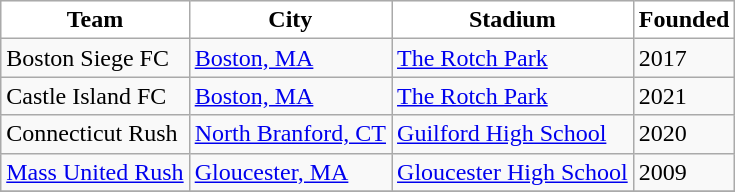<table class="wikitable sortable" style="text-align:left">
<tr>
<th style="background:white">Team</th>
<th style="background:white">City</th>
<th style="background:white">Stadium</th>
<th style="background:white">Founded</th>
</tr>
<tr>
<td>Boston Siege FC</td>
<td><a href='#'>Boston, MA</a></td>
<td><a href='#'>The Rotch Park</a></td>
<td>2017</td>
</tr>
<tr>
<td>Castle Island FC</td>
<td><a href='#'>Boston, MA</a></td>
<td><a href='#'>The Rotch Park</a></td>
<td>2021</td>
</tr>
<tr>
<td>Connecticut Rush</td>
<td><a href='#'>North Branford, CT</a></td>
<td><a href='#'>Guilford High School</a></td>
<td>2020</td>
</tr>
<tr>
<td><a href='#'>Mass United Rush</a></td>
<td><a href='#'>Gloucester, MA</a></td>
<td><a href='#'>Gloucester High School</a></td>
<td>2009</td>
</tr>
<tr>
</tr>
</table>
